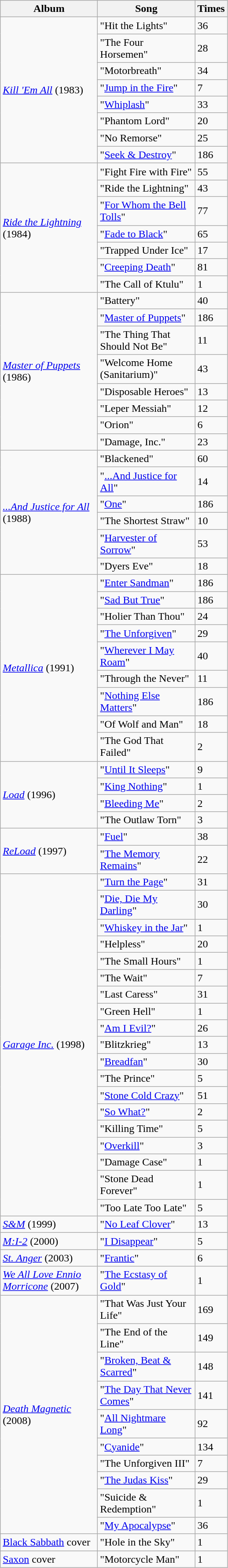<table class="wikitable sortable">
<tr>
<th style="width:140px;">Album</th>
<th style="width:140px;">Song</th>
<th style="width:20px;">Times</th>
</tr>
<tr>
<td rowspan="8"><em><a href='#'>Kill 'Em All</a></em> (1983)</td>
<td>"Hit the Lights"</td>
<td>36</td>
</tr>
<tr>
<td>"The Four Horsemen"</td>
<td>28</td>
</tr>
<tr>
<td>"Motorbreath"</td>
<td>34</td>
</tr>
<tr>
<td>"<a href='#'>Jump in the Fire</a>"</td>
<td>7</td>
</tr>
<tr>
<td>"<a href='#'>Whiplash</a>"</td>
<td>33</td>
</tr>
<tr>
<td>"Phantom Lord"</td>
<td>20</td>
</tr>
<tr>
<td>"No Remorse"</td>
<td>25</td>
</tr>
<tr>
<td>"<a href='#'>Seek & Destroy</a>"</td>
<td>186</td>
</tr>
<tr>
<td rowspan="7"><em><a href='#'>Ride the Lightning</a></em> (1984)</td>
<td>"Fight Fire with Fire"</td>
<td>55</td>
</tr>
<tr>
<td>"Ride the Lightning"</td>
<td>43</td>
</tr>
<tr>
<td>"<a href='#'>For Whom the Bell Tolls</a>"</td>
<td>77</td>
</tr>
<tr>
<td>"<a href='#'>Fade to Black</a>"</td>
<td>65</td>
</tr>
<tr>
<td>"Trapped Under Ice"</td>
<td>17</td>
</tr>
<tr>
<td>"<a href='#'>Creeping Death</a>"</td>
<td>81</td>
</tr>
<tr>
<td>"The Call of Ktulu"</td>
<td>1</td>
</tr>
<tr>
<td rowspan="8"><em><a href='#'>Master of Puppets</a></em> (1986)</td>
<td>"Battery"</td>
<td>40</td>
</tr>
<tr>
<td>"<a href='#'>Master of Puppets</a>"</td>
<td>186</td>
</tr>
<tr>
<td>"The Thing That Should Not Be"</td>
<td>11</td>
</tr>
<tr>
<td>"Welcome Home (Sanitarium)"</td>
<td>43</td>
</tr>
<tr>
<td>"Disposable Heroes"</td>
<td>13</td>
</tr>
<tr>
<td>"Leper Messiah"</td>
<td>12</td>
</tr>
<tr>
<td>"Orion"</td>
<td>6</td>
</tr>
<tr>
<td>"Damage, Inc."</td>
<td>23</td>
</tr>
<tr>
<td rowspan="6"><a href='#'><em>...And Justice for All</em></a> (1988)</td>
<td>"Blackened"</td>
<td>60</td>
</tr>
<tr>
<td>"<a href='#'>...And Justice for All</a>"</td>
<td>14</td>
</tr>
<tr>
<td>"<a href='#'>One</a>"</td>
<td>186</td>
</tr>
<tr>
<td>"The Shortest Straw"</td>
<td>10</td>
</tr>
<tr>
<td>"<a href='#'>Harvester of Sorrow</a>"</td>
<td>53</td>
</tr>
<tr>
<td>"Dyers Eve"</td>
<td>18</td>
</tr>
<tr>
<td rowspan="9"><a href='#'><em>Metallica</em></a> (1991)</td>
<td>"<a href='#'>Enter Sandman</a>"</td>
<td>186</td>
</tr>
<tr>
<td>"<a href='#'>Sad But True</a>"</td>
<td>186</td>
</tr>
<tr>
<td>"Holier Than Thou"</td>
<td>24</td>
</tr>
<tr>
<td>"<a href='#'>The Unforgiven</a>"</td>
<td>29</td>
</tr>
<tr>
<td>"<a href='#'>Wherever I May Roam</a>"</td>
<td>40</td>
</tr>
<tr>
<td>"Through the Never"</td>
<td>11</td>
</tr>
<tr>
<td>"<a href='#'>Nothing Else Matters</a>"</td>
<td>186</td>
</tr>
<tr>
<td>"Of Wolf and Man"</td>
<td>18</td>
</tr>
<tr>
<td>"The God That Failed"</td>
<td>2</td>
</tr>
<tr>
<td rowspan="4"><a href='#'><em>Load</em></a> (1996)</td>
<td>"<a href='#'>Until It Sleeps</a>"</td>
<td>9</td>
</tr>
<tr>
<td>"<a href='#'>King Nothing</a>"</td>
<td>1</td>
</tr>
<tr>
<td>"<a href='#'>Bleeding Me</a>"</td>
<td>2</td>
</tr>
<tr>
<td>"The Outlaw Torn"</td>
<td>3</td>
</tr>
<tr>
<td rowspan="2"><a href='#'><em>ReLoad</em></a> (1997)</td>
<td>"<a href='#'>Fuel</a>"</td>
<td>38</td>
</tr>
<tr>
<td>"<a href='#'>The Memory Remains</a>"</td>
<td>22</td>
</tr>
<tr>
<td rowspan="19"><em><a href='#'>Garage Inc.</a></em> (1998)</td>
<td>"<a href='#'>Turn the Page</a>"</td>
<td>31</td>
</tr>
<tr>
<td>"<a href='#'>Die, Die My Darling</a>"</td>
<td>30</td>
</tr>
<tr>
<td>"<a href='#'>Whiskey in the Jar</a>"</td>
<td>1</td>
</tr>
<tr>
<td>"Helpless"</td>
<td>20</td>
</tr>
<tr>
<td>"The Small Hours"</td>
<td>1</td>
</tr>
<tr>
<td>"The Wait"</td>
<td>7</td>
</tr>
<tr>
<td>"Last Caress"</td>
<td>31</td>
</tr>
<tr>
<td>"Green Hell"</td>
<td>1</td>
</tr>
<tr>
<td>"<a href='#'>Am I Evil?</a>"</td>
<td>26</td>
</tr>
<tr>
<td>"Blitzkrieg"</td>
<td>13</td>
</tr>
<tr>
<td>"<a href='#'>Breadfan</a>"</td>
<td>30</td>
</tr>
<tr>
<td>"The Prince"</td>
<td>5</td>
</tr>
<tr>
<td>"<a href='#'>Stone Cold Crazy</a>"</td>
<td>51</td>
</tr>
<tr>
<td>"<a href='#'>So What?</a>"</td>
<td>2</td>
</tr>
<tr>
<td>"Killing Time"</td>
<td>5</td>
</tr>
<tr>
<td>"<a href='#'>Overkill</a>"</td>
<td>3</td>
</tr>
<tr>
<td>"Damage Case"</td>
<td>1</td>
</tr>
<tr>
<td>"Stone Dead Forever"</td>
<td>1</td>
</tr>
<tr>
<td>"Too Late Too Late"</td>
<td>5</td>
</tr>
<tr>
<td><a href='#'><em>S&M</em></a> (1999)</td>
<td>"<a href='#'>No Leaf Clover</a>"</td>
<td>13</td>
</tr>
<tr>
<td><a href='#'><em>M:I-2</em></a> (2000)</td>
<td>"<a href='#'>I Disappear</a>"</td>
<td>5</td>
</tr>
<tr>
<td><em><a href='#'>St. Anger</a></em> (2003)</td>
<td>"<a href='#'>Frantic</a>"</td>
<td>6</td>
</tr>
<tr>
<td><em><a href='#'>We All Love Ennio Morricone</a></em> (2007)</td>
<td>"<a href='#'>The Ecstasy of Gold</a>"</td>
<td>1</td>
</tr>
<tr>
<td rowspan="10"><em><a href='#'>Death Magnetic</a></em> (2008)</td>
<td>"That Was Just Your Life"</td>
<td>169</td>
</tr>
<tr>
<td>"The End of the Line"</td>
<td>149</td>
</tr>
<tr>
<td>"<a href='#'>Broken, Beat & Scarred</a>"</td>
<td>148</td>
</tr>
<tr>
<td>"<a href='#'>The Day That Never Comes</a>"</td>
<td>141</td>
</tr>
<tr>
<td>"<a href='#'>All Nightmare Long</a>"</td>
<td>92</td>
</tr>
<tr>
<td>"<a href='#'>Cyanide</a>"</td>
<td>134</td>
</tr>
<tr>
<td>"The Unforgiven III"</td>
<td>7</td>
</tr>
<tr>
<td>"<a href='#'>The Judas Kiss</a>"</td>
<td>29</td>
</tr>
<tr>
<td>"Suicide & Redemption"</td>
<td>1</td>
</tr>
<tr>
<td>"<a href='#'>My Apocalypse</a>"</td>
<td>36</td>
</tr>
<tr>
<td><a href='#'>Black Sabbath</a> cover</td>
<td>"Hole in the Sky"</td>
<td>1</td>
</tr>
<tr>
<td><a href='#'>Saxon</a> cover</td>
<td>"Motorcycle Man"</td>
<td>1</td>
</tr>
</table>
